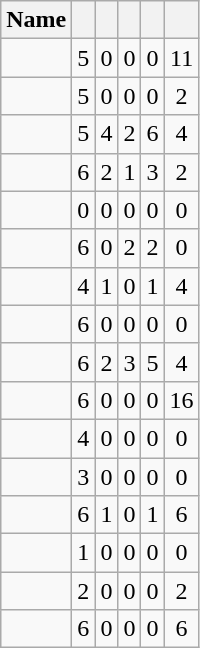<table class="wikitable sortable" style="text-align:center;">
<tr>
<th>Name</th>
<th></th>
<th></th>
<th></th>
<th></th>
<th></th>
</tr>
<tr>
<td align=left></td>
<td>5</td>
<td>0</td>
<td>0</td>
<td>0</td>
<td>11</td>
</tr>
<tr>
<td align=left></td>
<td>5</td>
<td>0</td>
<td>0</td>
<td>0</td>
<td>2</td>
</tr>
<tr>
<td align=left></td>
<td>5</td>
<td>4</td>
<td>2</td>
<td>6</td>
<td>4</td>
</tr>
<tr>
<td align=left></td>
<td>6</td>
<td>2</td>
<td>1</td>
<td>3</td>
<td>2</td>
</tr>
<tr>
<td align=left></td>
<td>0</td>
<td>0</td>
<td>0</td>
<td>0</td>
<td>0</td>
</tr>
<tr>
<td align=left></td>
<td>6</td>
<td>0</td>
<td>2</td>
<td>2</td>
<td>0</td>
</tr>
<tr>
<td align=left></td>
<td>4</td>
<td>1</td>
<td>0</td>
<td>1</td>
<td>4</td>
</tr>
<tr>
<td align=left></td>
<td>6</td>
<td>0</td>
<td>0</td>
<td>0</td>
<td>0</td>
</tr>
<tr>
<td align=left></td>
<td>6</td>
<td>2</td>
<td>3</td>
<td>5</td>
<td>4</td>
</tr>
<tr>
<td align=left></td>
<td>6</td>
<td>0</td>
<td>0</td>
<td>0</td>
<td>16</td>
</tr>
<tr>
<td align=left></td>
<td>4</td>
<td>0</td>
<td>0</td>
<td>0</td>
<td>0</td>
</tr>
<tr>
<td align=left></td>
<td>3</td>
<td>0</td>
<td>0</td>
<td>0</td>
<td>0</td>
</tr>
<tr>
<td align=left></td>
<td>6</td>
<td>1</td>
<td>0</td>
<td>1</td>
<td>6</td>
</tr>
<tr>
<td align=left></td>
<td>1</td>
<td>0</td>
<td>0</td>
<td>0</td>
<td>0</td>
</tr>
<tr>
<td align=left></td>
<td>2</td>
<td>0</td>
<td>0</td>
<td>0</td>
<td>2</td>
</tr>
<tr>
<td align=left></td>
<td>6</td>
<td>0</td>
<td>0</td>
<td>0</td>
<td>6</td>
</tr>
</table>
